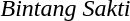<table>
<tr>
<td></td>
<td><em>Bintang Sakti</em></td>
</tr>
</table>
